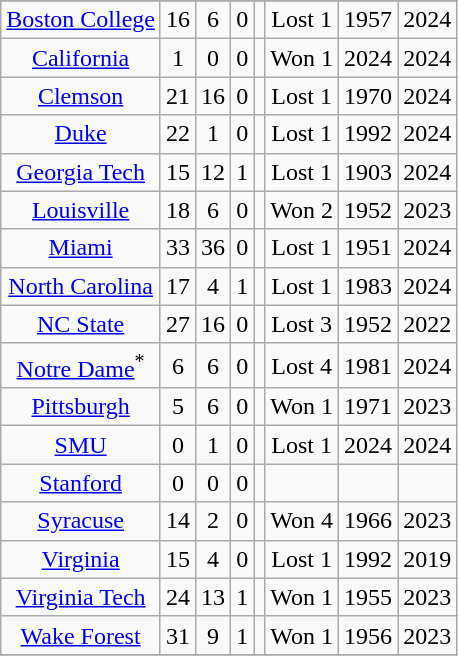<table class="wikitable" style="text-align:center">
<tr>
</tr>
<tr style="text-align:center;">
<td><a href='#'>Boston College</a></td>
<td>16</td>
<td>6</td>
<td>0</td>
<td></td>
<td>Lost 1</td>
<td>1957</td>
<td>2024</td>
</tr>
<tr style="text-align:center;">
<td><a href='#'>California</a></td>
<td>1</td>
<td>0</td>
<td>0</td>
<td></td>
<td>Won 1</td>
<td>2024</td>
<td>2024</td>
</tr>
<tr style="text-align:center;">
<td><a href='#'>Clemson</a></td>
<td>21</td>
<td>16</td>
<td>0</td>
<td></td>
<td>Lost 1</td>
<td>1970</td>
<td>2024</td>
</tr>
<tr style="text-align:center;">
<td><a href='#'>Duke</a></td>
<td>22</td>
<td>1</td>
<td>0</td>
<td></td>
<td>Lost 1</td>
<td>1992</td>
<td>2024</td>
</tr>
<tr style="text-align:center;">
<td><a href='#'>Georgia Tech</a></td>
<td>15</td>
<td>12</td>
<td>1</td>
<td></td>
<td>Lost 1</td>
<td>1903</td>
<td>2024</td>
</tr>
<tr style="text-align:center;">
<td><a href='#'>Louisville</a></td>
<td>18</td>
<td>6</td>
<td>0</td>
<td></td>
<td>Won 2</td>
<td>1952</td>
<td>2023</td>
</tr>
<tr style="text-align:center;">
<td><a href='#'>Miami</a></td>
<td>33</td>
<td>36</td>
<td>0</td>
<td></td>
<td>Lost 1</td>
<td>1951</td>
<td>2024</td>
</tr>
<tr style="text-align:center;">
<td><a href='#'>North Carolina</a></td>
<td>17</td>
<td>4</td>
<td>1</td>
<td></td>
<td>Lost 1</td>
<td>1983</td>
<td>2024</td>
</tr>
<tr style="text-align:center;">
<td><a href='#'>NC State</a></td>
<td>27</td>
<td>16</td>
<td>0</td>
<td></td>
<td>Lost 3</td>
<td>1952</td>
<td>2022</td>
</tr>
<tr style="text-align:center;">
<td><a href='#'>Notre Dame</a><sup>*</sup></td>
<td>6</td>
<td>6</td>
<td>0</td>
<td></td>
<td>Lost 4</td>
<td>1981</td>
<td>2024</td>
</tr>
<tr style="text-align:center;">
<td><a href='#'>Pittsburgh</a></td>
<td>5</td>
<td>6</td>
<td>0</td>
<td></td>
<td>Won 1</td>
<td>1971</td>
<td>2023</td>
</tr>
<tr style="text-align:center;">
<td><a href='#'>SMU</a></td>
<td>0</td>
<td>1</td>
<td>0</td>
<td></td>
<td>Lost 1</td>
<td>2024</td>
<td>2024</td>
</tr>
<tr style="text-align:center;">
<td><a href='#'>Stanford</a></td>
<td>0</td>
<td>0</td>
<td>0</td>
<td></td>
<td></td>
<td></td>
<td></td>
</tr>
<tr style="text-align:center;">
<td><a href='#'>Syracuse</a></td>
<td>14</td>
<td>2</td>
<td>0</td>
<td></td>
<td>Won 4</td>
<td>1966</td>
<td>2023</td>
</tr>
<tr style="text-align:center;">
<td><a href='#'>Virginia</a></td>
<td>15</td>
<td>4</td>
<td>0</td>
<td></td>
<td>Lost 1</td>
<td>1992</td>
<td>2019</td>
</tr>
<tr style="text-align:center;">
<td><a href='#'>Virginia Tech</a></td>
<td>24</td>
<td>13</td>
<td>1</td>
<td></td>
<td>Won 1</td>
<td>1955</td>
<td>2023</td>
</tr>
<tr style="text-align:center;">
<td><a href='#'>Wake Forest</a></td>
<td>31</td>
<td>9</td>
<td>1</td>
<td></td>
<td>Won 1</td>
<td>1956</td>
<td>2023</td>
</tr>
<tr>
</tr>
</table>
